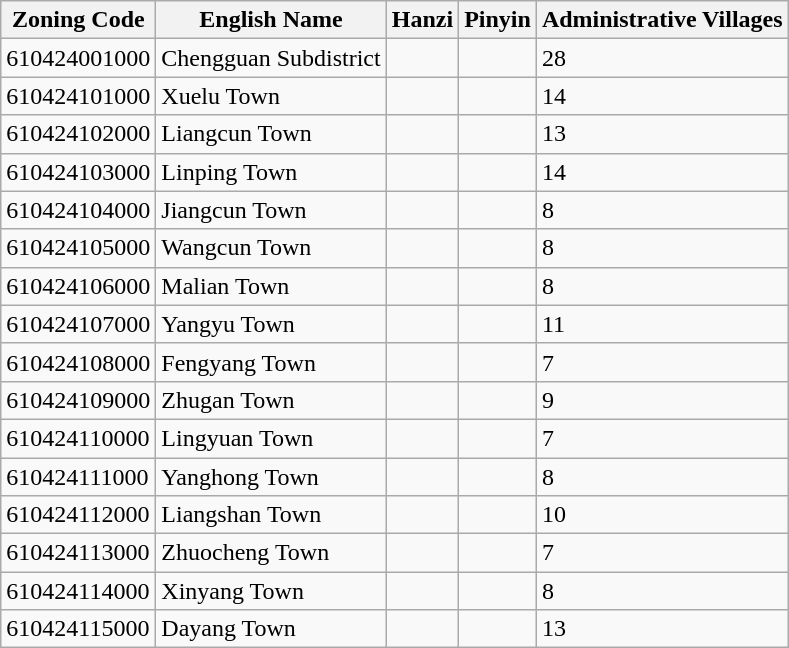<table class="wikitable sortable">
<tr>
<th>Zoning Code</th>
<th>English Name</th>
<th>Hanzi</th>
<th>Pinyin</th>
<th>Administrative Villages</th>
</tr>
<tr>
<td>610424001000</td>
<td>Chengguan Subdistrict</td>
<td></td>
<td></td>
<td>28</td>
</tr>
<tr>
<td>610424101000</td>
<td>Xuelu Town</td>
<td></td>
<td></td>
<td>14</td>
</tr>
<tr>
<td>610424102000</td>
<td>Liangcun Town</td>
<td></td>
<td></td>
<td>13</td>
</tr>
<tr>
<td>610424103000</td>
<td>Linping Town</td>
<td></td>
<td></td>
<td>14</td>
</tr>
<tr>
<td>610424104000</td>
<td>Jiangcun Town</td>
<td></td>
<td></td>
<td>8</td>
</tr>
<tr>
<td>610424105000</td>
<td>Wangcun Town</td>
<td></td>
<td></td>
<td>8</td>
</tr>
<tr>
<td>610424106000</td>
<td>Malian Town</td>
<td></td>
<td></td>
<td>8</td>
</tr>
<tr>
<td>610424107000</td>
<td>Yangyu Town</td>
<td></td>
<td></td>
<td>11</td>
</tr>
<tr>
<td>610424108000</td>
<td>Fengyang Town</td>
<td></td>
<td></td>
<td>7</td>
</tr>
<tr>
<td>610424109000</td>
<td>Zhugan Town</td>
<td></td>
<td></td>
<td>9</td>
</tr>
<tr>
<td>610424110000</td>
<td>Lingyuan Town</td>
<td></td>
<td></td>
<td>7</td>
</tr>
<tr>
<td>610424111000</td>
<td>Yanghong Town</td>
<td></td>
<td></td>
<td>8</td>
</tr>
<tr>
<td>610424112000</td>
<td>Liangshan Town</td>
<td></td>
<td></td>
<td>10</td>
</tr>
<tr>
<td>610424113000</td>
<td>Zhuocheng Town</td>
<td></td>
<td></td>
<td>7</td>
</tr>
<tr>
<td>610424114000</td>
<td>Xinyang Town</td>
<td></td>
<td></td>
<td>8</td>
</tr>
<tr>
<td>610424115000</td>
<td>Dayang Town</td>
<td></td>
<td></td>
<td>13</td>
</tr>
</table>
